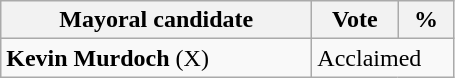<table class="wikitable">
<tr>
<th width="200px">Mayoral candidate</th>
<th width="50px">Vote</th>
<th width="30px">%</th>
</tr>
<tr>
<td><strong>Kevin Murdoch</strong> (X) </td>
<td colspan="2">Acclaimed</td>
</tr>
</table>
